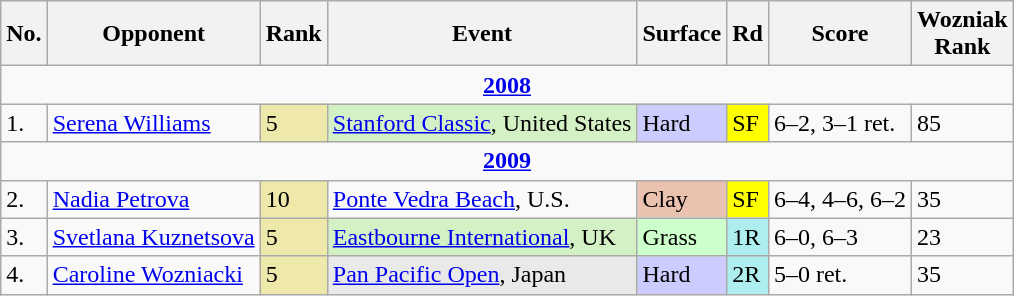<table class="wikitable">
<tr>
<th>No.</th>
<th>Opponent</th>
<th>Rank</th>
<th>Event</th>
<th>Surface</th>
<th>Rd</th>
<th class="unsortable">Score</th>
<th>Wozniak<br>Rank</th>
</tr>
<tr>
<td colspan=9 style="text-align:center;"><strong><a href='#'>2008</a></strong></td>
</tr>
<tr>
<td>1.</td>
<td> <a href='#'>Serena Williams</a></td>
<td style="background:#eee8aa;">5</td>
<td style="background:#d4f1c5;"><a href='#'>Stanford Classic</a>, United States</td>
<td style="background:#ccf;">Hard</td>
<td style="background:yellow;">SF</td>
<td>6–2, 3–1 ret.</td>
<td>85</td>
</tr>
<tr>
<td colspan=9 style="text-align:center;"><strong><a href='#'>2009</a></strong></td>
</tr>
<tr>
<td>2.</td>
<td> <a href='#'>Nadia Petrova</a></td>
<td style="background:#eee8aa;">10</td>
<td><a href='#'>Ponte Vedra Beach</a>, U.S.</td>
<td style="background:#ebc2af;">Clay</td>
<td style="background:yellow;">SF</td>
<td>6–4, 4–6, 6–2</td>
<td>35</td>
</tr>
<tr>
<td>3.</td>
<td> <a href='#'>Svetlana Kuznetsova</a></td>
<td style="background:#eee8aa;">5</td>
<td style="background:#d4f1c5;"><a href='#'>Eastbourne International</a>, UK</td>
<td style="background:#cfc;">Grass</td>
<td style="background:#afeeee;">1R</td>
<td>6–0, 6–3</td>
<td>23</td>
</tr>
<tr>
<td>4.</td>
<td> <a href='#'>Caroline Wozniacki</a></td>
<td style="background:#eee8aa;">5</td>
<td style="background:#e9e9e9;"><a href='#'>Pan Pacific Open</a>, Japan</td>
<td style="background:#ccf;">Hard</td>
<td style="background:#afeeee;">2R</td>
<td>5–0 ret.</td>
<td>35</td>
</tr>
</table>
